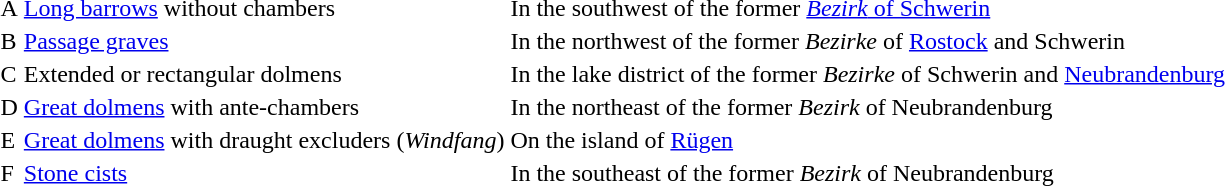<table>
<tr>
<td>A</td>
<td><a href='#'>Long barrows</a> without chambers</td>
<td>In the southwest of the former <a href='#'><em>Bezirk</em> of Schwerin</a></td>
</tr>
<tr>
<td>B</td>
<td><a href='#'>Passage graves</a></td>
<td>In the northwest of the former <em>Bezirke</em> of <a href='#'>Rostock</a> and Schwerin</td>
</tr>
<tr>
<td>C</td>
<td>Extended or rectangular dolmens</td>
<td>In the lake district of the former <em>Bezirke</em> of Schwerin and <a href='#'>Neubrandenburg</a></td>
</tr>
<tr>
<td>D</td>
<td><a href='#'>Great dolmens</a> with ante-chambers</td>
<td>In the northeast of the former <em>Bezirk</em> of Neubrandenburg</td>
</tr>
<tr>
<td>E</td>
<td><a href='#'>Great dolmens</a> with draught excluders (<em>Windfang</em>)</td>
<td>On the island of <a href='#'>Rügen</a></td>
</tr>
<tr>
<td>F</td>
<td><a href='#'>Stone cists</a></td>
<td>In the southeast of the former <em>Bezirk</em> of Neubrandenburg</td>
</tr>
</table>
